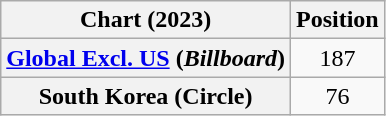<table class="wikitable sortable plainrowheaders" style="text-align:center">
<tr>
<th scope="col">Chart (2023)</th>
<th scope="col">Position</th>
</tr>
<tr>
<th scope="row"><a href='#'>Global Excl. US</a> (<em>Billboard</em>)</th>
<td>187</td>
</tr>
<tr>
<th scope="row">South Korea (Circle)</th>
<td>76</td>
</tr>
</table>
